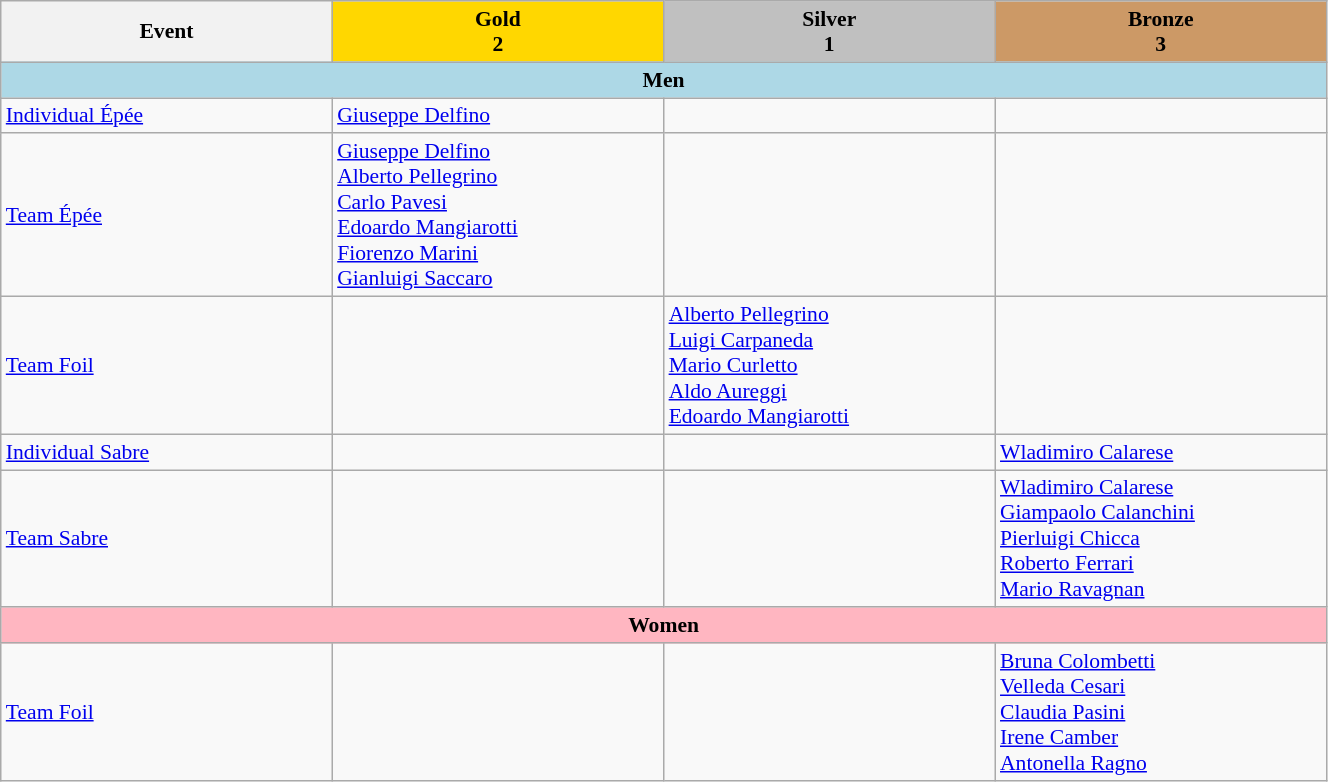<table class="wikitable" width=70% style="font-size:90%; text-align:left;">
<tr>
<th width=25%>Event</th>
<th width=25% style="background-color:gold">Gold<br>2</th>
<th width=25% style="background-color:silver">Silver<br>1</th>
<th width=25% style="background-color:#cc9966">Bronze<br>3</th>
</tr>
<tr>
<td colspan=4 align=center bgcolor=lightblue><strong>Men</strong></td>
</tr>
<tr>
<td><a href='#'>Individual Épée</a></td>
<td><a href='#'>Giuseppe Delfino</a></td>
<td></td>
<td></td>
</tr>
<tr>
<td><a href='#'>Team Épée</a></td>
<td><a href='#'>Giuseppe Delfino</a><br><a href='#'>Alberto Pellegrino</a><br><a href='#'>Carlo Pavesi</a><br><a href='#'>Edoardo Mangiarotti</a><br><a href='#'>Fiorenzo Marini</a><br><a href='#'>Gianluigi Saccaro</a></td>
<td></td>
<td></td>
</tr>
<tr>
<td><a href='#'>Team Foil</a></td>
<td></td>
<td><a href='#'>Alberto Pellegrino</a><br><a href='#'>Luigi Carpaneda</a><br><a href='#'>Mario Curletto</a><br><a href='#'>Aldo Aureggi</a><br><a href='#'>Edoardo Mangiarotti</a></td>
<td></td>
</tr>
<tr>
<td><a href='#'>Individual Sabre</a></td>
<td></td>
<td></td>
<td><a href='#'>Wladimiro Calarese</a></td>
</tr>
<tr>
<td><a href='#'>Team Sabre</a></td>
<td></td>
<td></td>
<td><a href='#'>Wladimiro Calarese</a><br><a href='#'>Giampaolo Calanchini</a><br><a href='#'>Pierluigi Chicca</a><br><a href='#'>Roberto Ferrari</a><br><a href='#'>Mario Ravagnan</a></td>
</tr>
<tr>
<td colspan=4 align=center bgcolor=lightpink><strong>Women</strong></td>
</tr>
<tr>
<td><a href='#'>Team Foil</a></td>
<td></td>
<td></td>
<td><a href='#'>Bruna Colombetti</a><br><a href='#'>Velleda Cesari</a><br><a href='#'>Claudia Pasini</a><br><a href='#'>Irene Camber</a><br><a href='#'>Antonella Ragno</a></td>
</tr>
</table>
